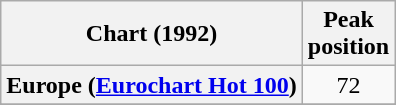<table class="wikitable sortable plainrowheaders" style="text-align:center">
<tr>
<th>Chart (1992)</th>
<th>Peak<br>position</th>
</tr>
<tr>
<th scope="row">Europe (<a href='#'>Eurochart Hot 100</a>)</th>
<td>72</td>
</tr>
<tr>
</tr>
<tr>
</tr>
</table>
